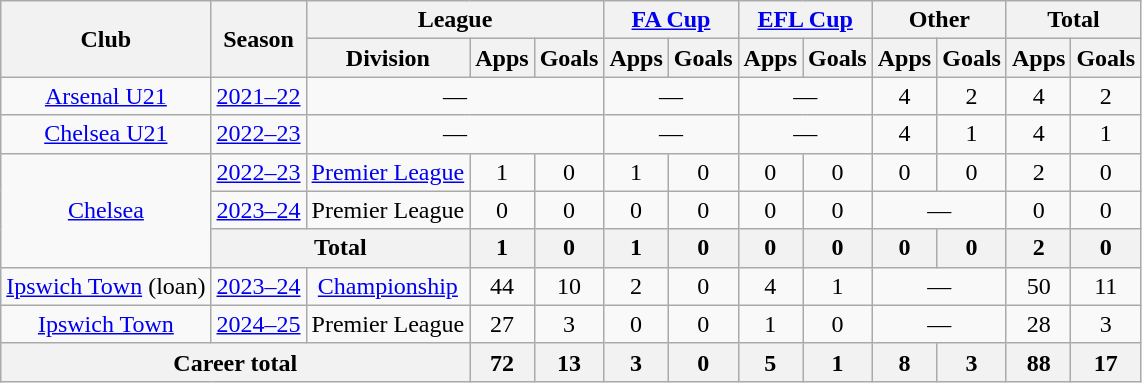<table class=wikitable style=text-align:center>
<tr>
<th rowspan=2>Club</th>
<th rowspan=2>Season</th>
<th colspan=3>League</th>
<th colspan=2><a href='#'>FA Cup</a></th>
<th colspan=2><a href='#'>EFL Cup</a></th>
<th colspan=2>Other</th>
<th colspan=2>Total</th>
</tr>
<tr>
<th>Division</th>
<th>Apps</th>
<th>Goals</th>
<th>Apps</th>
<th>Goals</th>
<th>Apps</th>
<th>Goals</th>
<th>Apps</th>
<th>Goals</th>
<th>Apps</th>
<th>Goals</th>
</tr>
<tr>
<td><a href='#'>Arsenal U21</a></td>
<td><a href='#'>2021–22</a></td>
<td colspan=3>—</td>
<td colspan=2>—</td>
<td colspan=2>—</td>
<td>4</td>
<td>2</td>
<td>4</td>
<td>2</td>
</tr>
<tr>
<td><a href='#'>Chelsea U21</a></td>
<td><a href='#'>2022–23</a></td>
<td colspan=3>—</td>
<td colspan=2>—</td>
<td colspan=2>—</td>
<td>4</td>
<td>1</td>
<td>4</td>
<td>1</td>
</tr>
<tr>
<td rowspan="3"><a href='#'>Chelsea</a></td>
<td><a href='#'>2022–23</a></td>
<td><a href='#'>Premier League</a></td>
<td>1</td>
<td>0</td>
<td>1</td>
<td>0</td>
<td>0</td>
<td>0</td>
<td>0</td>
<td>0</td>
<td>2</td>
<td>0</td>
</tr>
<tr>
<td><a href='#'>2023–24</a></td>
<td>Premier League</td>
<td>0</td>
<td>0</td>
<td>0</td>
<td>0</td>
<td>0</td>
<td>0</td>
<td colspan=2>—</td>
<td>0</td>
<td>0</td>
</tr>
<tr>
<th colspan=2>Total</th>
<th>1</th>
<th>0</th>
<th>1</th>
<th>0</th>
<th>0</th>
<th>0</th>
<th>0</th>
<th>0</th>
<th>2</th>
<th>0</th>
</tr>
<tr>
<td><a href='#'>Ipswich Town</a> (loan)</td>
<td><a href='#'>2023–24</a></td>
<td><a href='#'>Championship</a></td>
<td>44</td>
<td>10</td>
<td>2</td>
<td>0</td>
<td>4</td>
<td>1</td>
<td colspan=2>—</td>
<td>50</td>
<td>11</td>
</tr>
<tr>
<td><a href='#'>Ipswich Town</a></td>
<td><a href='#'>2024–25</a></td>
<td>Premier League</td>
<td>27</td>
<td>3</td>
<td>0</td>
<td>0</td>
<td>1</td>
<td>0</td>
<td colspan="2">—</td>
<td>28</td>
<td>3</td>
</tr>
<tr>
<th colspan=3>Career total</th>
<th>72</th>
<th>13</th>
<th>3</th>
<th>0</th>
<th>5</th>
<th>1</th>
<th>8</th>
<th>3</th>
<th>88</th>
<th>17</th>
</tr>
</table>
